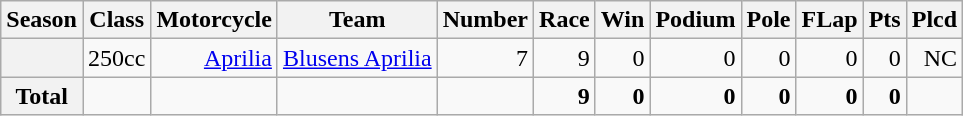<table class="wikitable">
<tr>
<th>Season</th>
<th>Class</th>
<th>Motorcycle</th>
<th>Team</th>
<th>Number</th>
<th>Race</th>
<th>Win</th>
<th>Podium</th>
<th>Pole</th>
<th>FLap</th>
<th>Pts</th>
<th>Plcd</th>
</tr>
<tr align="right">
<th></th>
<td>250cc</td>
<td><a href='#'>Aprilia</a></td>
<td><a href='#'>Blusens Aprilia</a></td>
<td>7</td>
<td>9</td>
<td>0</td>
<td>0</td>
<td>0</td>
<td>0</td>
<td>0</td>
<td>NC</td>
</tr>
<tr align="right">
<th>Total</th>
<td></td>
<td></td>
<td></td>
<td></td>
<td><strong>9</strong></td>
<td><strong>0</strong></td>
<td><strong>0</strong></td>
<td><strong>0</strong></td>
<td><strong>0</strong></td>
<td><strong>0</strong></td>
<td></td>
</tr>
</table>
